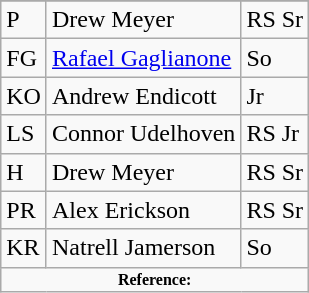<table class="wikitable">
<tr>
</tr>
<tr>
<td>P</td>
<td>Drew Meyer</td>
<td>RS Sr</td>
</tr>
<tr>
<td>FG</td>
<td><a href='#'>Rafael Gaglianone</a></td>
<td>So</td>
</tr>
<tr>
<td>KO</td>
<td>Andrew Endicott</td>
<td>Jr</td>
</tr>
<tr>
<td>LS</td>
<td>Connor Udelhoven</td>
<td>RS Jr</td>
</tr>
<tr>
<td>H</td>
<td>Drew Meyer</td>
<td>RS Sr</td>
</tr>
<tr>
<td>PR</td>
<td>Alex Erickson</td>
<td>RS Sr</td>
</tr>
<tr>
<td>KR</td>
<td>Natrell Jamerson</td>
<td>So</td>
</tr>
<tr>
<td colspan="3"  style="font-size:8pt; text-align:center;"><strong>Reference:</strong></td>
</tr>
</table>
